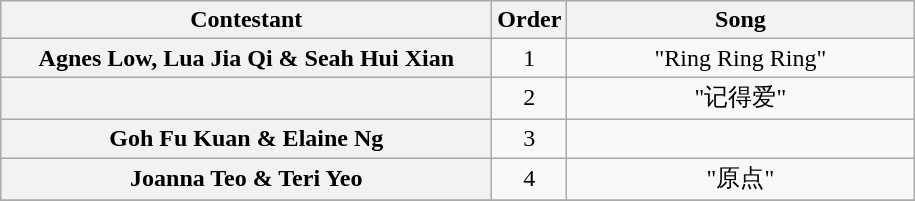<table class="wikitable plainrowheaders" style="text-align:center;">
<tr>
<th scope="col" style="width:20em;">Contestant</th>
<th scope="col">Order</th>
<th scope="col" style="width:14em;">Song</th>
</tr>
<tr>
<th scope="row">Agnes Low, Lua Jia Qi & Seah Hui Xian</th>
<td>1</td>
<td>"Ring Ring Ring"</td>
</tr>
<tr>
<th scope="row"></th>
<td>2</td>
<td>"记得爱"</td>
</tr>
<tr>
<th scope="row">Goh Fu Kuan & Elaine Ng</th>
<td>3</td>
<td></td>
</tr>
<tr>
<th scope="row">Joanna Teo & Teri Yeo</th>
<td>4</td>
<td>"原点"</td>
</tr>
<tr>
</tr>
</table>
